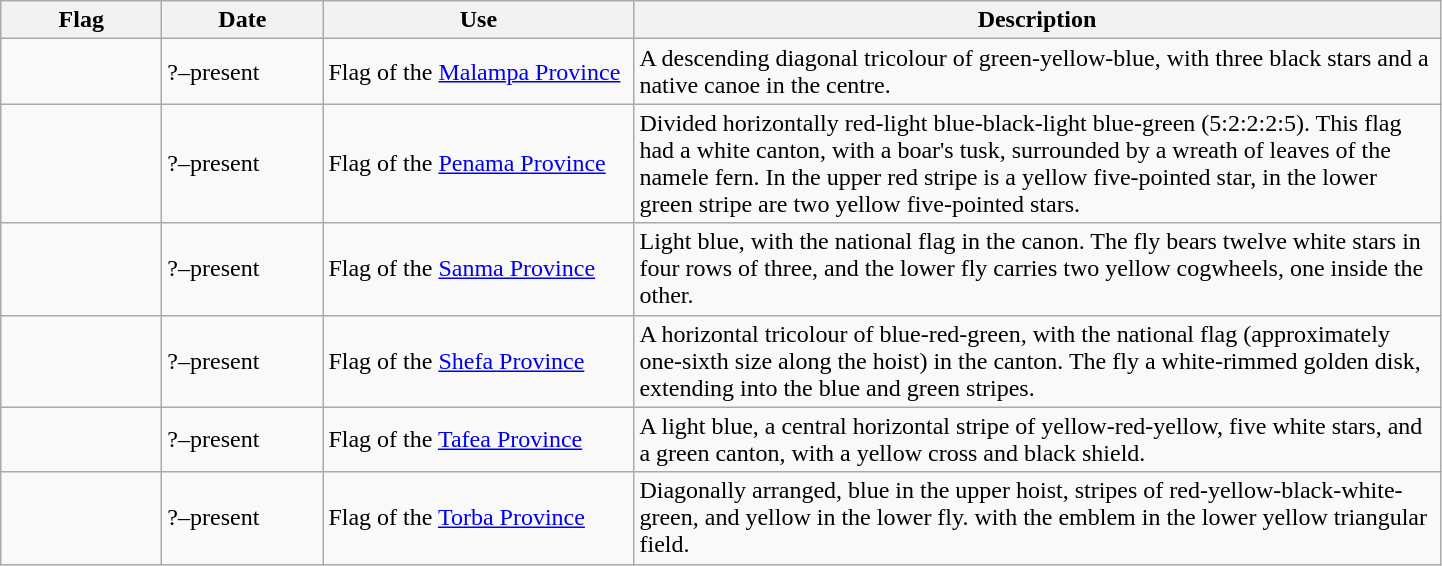<table class="wikitable">
<tr>
<th style="width:100px;">Flag</th>
<th style="width:100px;">Date</th>
<th style="width:200px;">Use</th>
<th style="width:530px;">Description</th>
</tr>
<tr>
<td></td>
<td>?–present</td>
<td>Flag of the <a href='#'>Malampa Province</a></td>
<td>A descending diagonal tricolour of green-yellow-blue, with three black stars and a native canoe in the centre.</td>
</tr>
<tr>
<td></td>
<td>?–present</td>
<td>Flag of the <a href='#'>Penama Province</a></td>
<td>Divided horizontally red-light blue-black-light blue-green (5:2:2:2:5). This flag had a white canton, with a boar's tusk, surrounded by a wreath of leaves of the namele fern. In the upper red stripe is a yellow five-pointed star, in the lower green stripe are two yellow five-pointed stars.</td>
</tr>
<tr>
<td></td>
<td>?–present</td>
<td>Flag of the <a href='#'>Sanma Province</a></td>
<td>Light blue, with the national flag in the canon. The fly bears twelve white stars in four rows of three, and the lower fly carries two yellow cogwheels, one inside the other.</td>
</tr>
<tr>
<td></td>
<td>?–present</td>
<td>Flag of the <a href='#'>Shefa Province</a></td>
<td>A horizontal tricolour of blue-red-green, with the national flag (approximately one-sixth size along the hoist) in the canton. The fly a white-rimmed golden disk, extending into the blue and green stripes.</td>
</tr>
<tr>
<td></td>
<td>?–present</td>
<td>Flag of the <a href='#'>Tafea Province</a></td>
<td>A light blue, a central horizontal stripe of yellow-red-yellow, five white stars, and a green canton, with a yellow cross and black shield.</td>
</tr>
<tr>
<td></td>
<td>?–present</td>
<td>Flag of the <a href='#'>Torba Province</a></td>
<td>Diagonally arranged, blue in the upper hoist, stripes of red-yellow-black-white-green, and yellow in the lower fly. with the emblem in the lower yellow triangular field.</td>
</tr>
</table>
